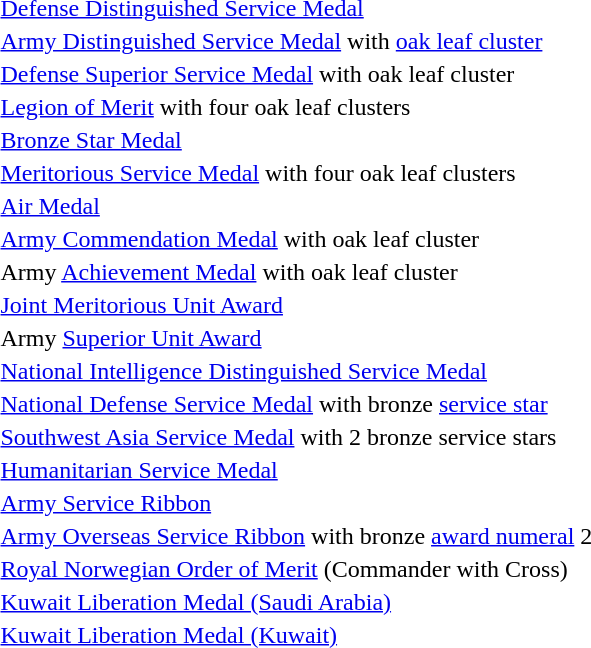<table>
<tr>
<td></td>
<td><a href='#'>Defense Distinguished Service Medal</a></td>
</tr>
<tr>
<td></td>
<td><a href='#'>Army Distinguished Service Medal</a> with <a href='#'>oak leaf cluster</a></td>
</tr>
<tr>
<td></td>
<td><a href='#'>Defense Superior Service Medal</a> with oak leaf cluster</td>
</tr>
<tr>
<td></td>
<td><a href='#'>Legion of Merit</a> with four oak leaf clusters</td>
</tr>
<tr>
<td></td>
<td><a href='#'>Bronze Star Medal</a></td>
</tr>
<tr>
<td></td>
<td><a href='#'>Meritorious Service Medal</a> with four oak leaf clusters</td>
</tr>
<tr>
<td></td>
<td><a href='#'>Air Medal</a></td>
</tr>
<tr>
<td></td>
<td><a href='#'>Army Commendation Medal</a> with oak leaf cluster</td>
</tr>
<tr>
<td></td>
<td>Army <a href='#'>Achievement Medal</a> with oak leaf cluster</td>
</tr>
<tr>
<td></td>
<td><a href='#'>Joint Meritorious Unit Award</a></td>
</tr>
<tr>
<td></td>
<td>Army <a href='#'>Superior Unit Award</a></td>
</tr>
<tr>
<td></td>
<td><a href='#'>National Intelligence Distinguished Service Medal</a></td>
</tr>
<tr>
<td></td>
<td><a href='#'>National Defense Service Medal</a> with bronze <a href='#'>service star</a></td>
</tr>
<tr>
<td></td>
<td><a href='#'>Southwest Asia Service Medal</a> with 2 bronze service stars</td>
</tr>
<tr>
<td></td>
<td><a href='#'>Humanitarian Service Medal</a></td>
</tr>
<tr>
<td></td>
<td><a href='#'>Army Service Ribbon</a></td>
</tr>
<tr>
<td><span></span></td>
<td><a href='#'>Army Overseas Service Ribbon</a> with bronze <a href='#'>award numeral</a> 2</td>
</tr>
<tr>
<td></td>
<td><a href='#'>Royal Norwegian Order of Merit</a> (Commander with Cross)</td>
</tr>
<tr>
<td></td>
<td><a href='#'>Kuwait Liberation Medal (Saudi Arabia)</a></td>
</tr>
<tr>
<td></td>
<td><a href='#'>Kuwait Liberation Medal (Kuwait)</a></td>
</tr>
</table>
